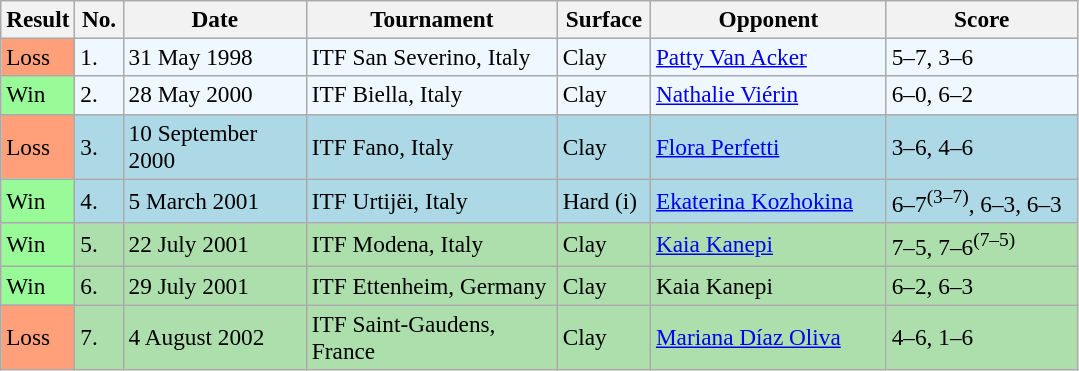<table class="sortable wikitable" style="font-size:97%;">
<tr>
<th>Result</th>
<th width=25>No.</th>
<th width=115>Date</th>
<th width=160>Tournament</th>
<th width=55>Surface</th>
<th width=150>Opponent</th>
<th width=120>Score</th>
</tr>
<tr style="background:#f0f8ff;">
<td style="background:#ffa07a;">Loss</td>
<td>1.</td>
<td>31 May 1998</td>
<td>ITF San Severino, Italy</td>
<td>Clay</td>
<td> <a href='#'>Patty Van Acker</a></td>
<td>5–7, 3–6</td>
</tr>
<tr style="background:#f0f8ff;">
<td style="background:#98fb98;">Win</td>
<td>2.</td>
<td>28 May 2000</td>
<td>ITF Biella, Italy</td>
<td>Clay</td>
<td> <a href='#'>Nathalie Viérin</a></td>
<td>6–0, 6–2</td>
</tr>
<tr style="background:lightblue;">
<td style="background:#ffa07a;">Loss</td>
<td>3.</td>
<td>10 September 2000</td>
<td>ITF Fano, Italy</td>
<td>Clay</td>
<td> <a href='#'>Flora Perfetti</a></td>
<td>3–6, 4–6</td>
</tr>
<tr style="background:lightblue;">
<td style="background:#98fb98;">Win</td>
<td>4.</td>
<td>5 March 2001</td>
<td>ITF Urtijëi, Italy</td>
<td>Hard (i)</td>
<td> <a href='#'>Ekaterina Kozhokina</a></td>
<td>6–7<sup>(3–7)</sup>, 6–3, 6–3</td>
</tr>
<tr style="background:#addfad;">
<td style="background:#98fb98;">Win</td>
<td>5.</td>
<td>22 July 2001</td>
<td>ITF Modena, Italy</td>
<td>Clay</td>
<td> <a href='#'>Kaia Kanepi</a></td>
<td>7–5, 7–6<sup>(7–5)</sup></td>
</tr>
<tr style="background:#addfad;">
<td style="background:#98fb98;">Win</td>
<td>6.</td>
<td>29 July 2001</td>
<td>ITF Ettenheim, Germany</td>
<td>Clay</td>
<td> Kaia Kanepi</td>
<td>6–2, 6–3</td>
</tr>
<tr style="background:#addfad;">
<td style="background:#ffa07a;">Loss</td>
<td>7.</td>
<td>4 August 2002</td>
<td>ITF Saint-Gaudens, France</td>
<td>Clay</td>
<td> <a href='#'>Mariana Díaz Oliva</a></td>
<td>4–6, 1–6</td>
</tr>
</table>
